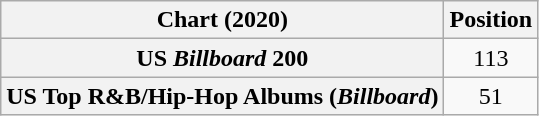<table class="wikitable sortable plainrowheaders" style="text-align:center">
<tr>
<th scope="col">Chart (2020)</th>
<th scope="col">Position</th>
</tr>
<tr>
<th scope="row">US <em>Billboard</em> 200</th>
<td>113</td>
</tr>
<tr>
<th scope="row">US Top R&B/Hip-Hop Albums (<em>Billboard</em>)</th>
<td>51</td>
</tr>
</table>
